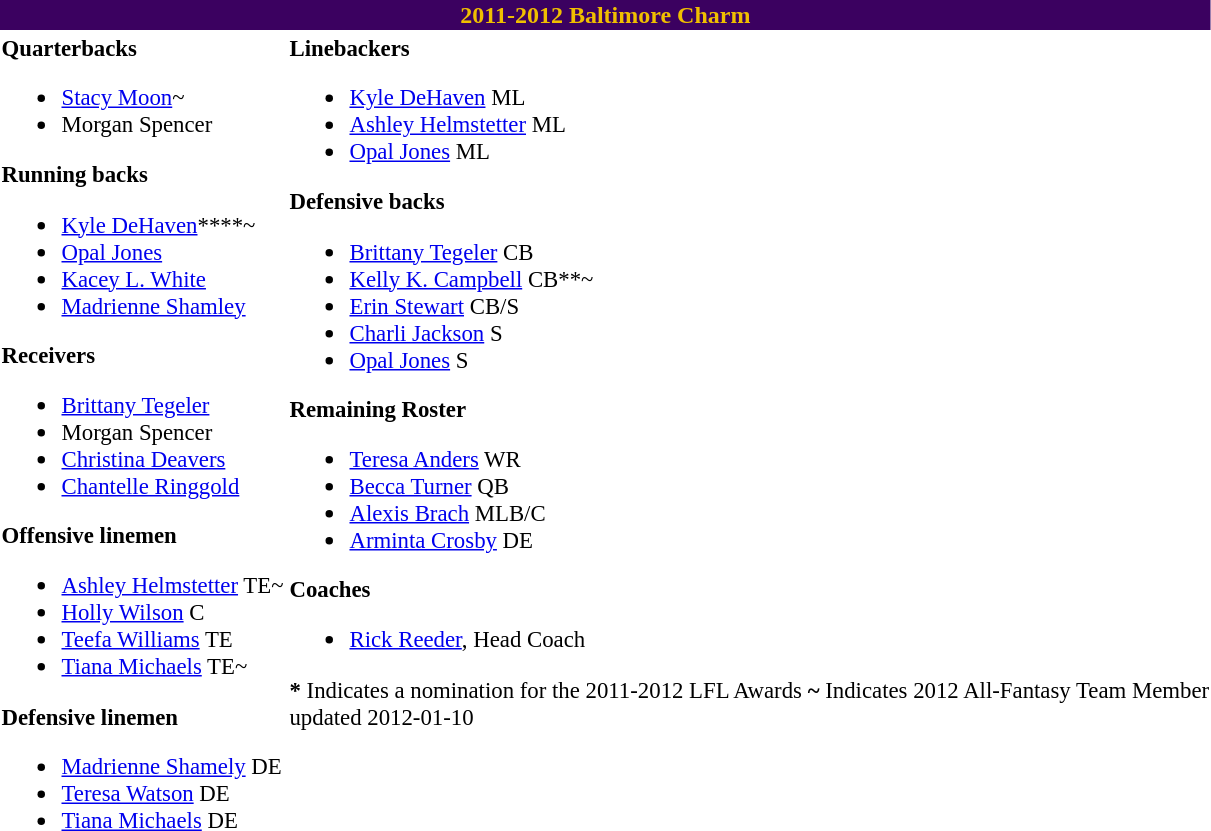<table class="toccolours" style="text-align: left;">
<tr>
<th colspan="7" style="background-color: #3b0160; color:#f0bf00; text-align:center">2011-2012 Baltimore Charm</th>
</tr>
<tr>
<td style="font-size: 95%;vertical-align:top;"><strong>Quarterbacks</strong><br><ul><li> <a href='#'>Stacy Moon</a>~</li><li> Morgan Spencer</li></ul><strong>Running backs</strong><ul><li> <a href='#'>Kyle DeHaven</a>****~</li><li> <a href='#'>Opal Jones</a></li><li> <a href='#'>Kacey L. White</a></li><li> <a href='#'>Madrienne Shamley</a></li></ul><strong>Receivers</strong><ul><li> <a href='#'>Brittany Tegeler</a></li><li> Morgan Spencer</li><li> <a href='#'>Christina Deavers</a></li><li> <a href='#'>Chantelle Ringgold</a></li></ul><strong>Offensive linemen</strong><ul><li> <a href='#'>Ashley Helmstetter</a> TE~</li><li> <a href='#'>Holly Wilson</a> C</li><li> <a href='#'>Teefa Williams</a> TE</li><li> <a href='#'>Tiana Michaels</a> TE~</li></ul><strong>Defensive linemen</strong><ul><li> <a href='#'>Madrienne Shamely</a> DE</li><li> <a href='#'>Teresa Watson</a> DE</li><li> <a href='#'>Tiana Michaels</a> DE</li></ul></td>
<td style="font-size: 95%;vertical-align:top;"><strong>Linebackers</strong><br><ul><li> <a href='#'>Kyle DeHaven</a> ML</li><li> <a href='#'>Ashley Helmstetter</a> ML</li><li> <a href='#'>Opal Jones</a> ML</li></ul><strong>Defensive backs</strong><ul><li> <a href='#'>Brittany Tegeler</a> CB</li><li> <a href='#'>Kelly K. Campbell</a> CB**~</li><li> <a href='#'>Erin Stewart</a> CB/S</li><li> <a href='#'>Charli Jackson</a> S</li><li> <a href='#'>Opal Jones</a> S</li></ul><strong>Remaining Roster</strong><ul><li> <a href='#'>Teresa Anders</a> WR</li><li> <a href='#'>Becca Turner</a> QB</li><li> <a href='#'>Alexis Brach</a> MLB/C</li><li> <a href='#'>Arminta Crosby</a> DE</li></ul><strong>Coaches</strong><ul><li> <a href='#'>Rick Reeder</a>, Head Coach</li></ul><strong>*</strong>
Indicates a nomination for the 2011-2012 LFL Awards
<strong>~</strong>
Indicates 2012 All-Fantasy Team Member<br><span></span> updated 2012-01-10<br></td>
</tr>
</table>
